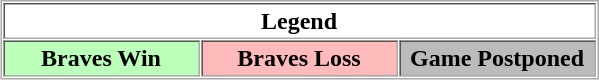<table align="center" border="1" cellpadding="2" cellspacing="1" style="border:1px solid #aaa">
<tr>
<th colspan="3">Legend</th>
</tr>
<tr>
<th style="background:#bfb; width:125px;">Braves Win</th>
<th style="background:#fbb; width:125px;">Braves Loss</th>
<th style="background:#bbb; width:125px;">Game Postponed</th>
</tr>
</table>
